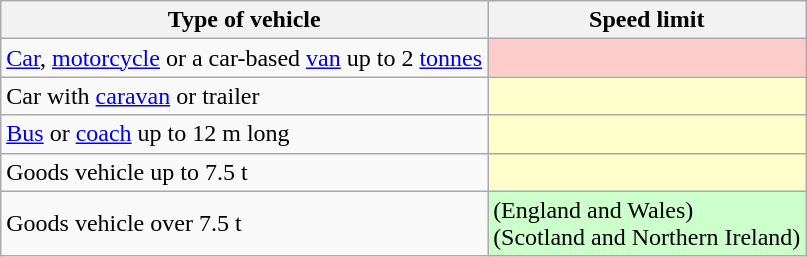<table class="wikitable">
<tr>
<th>Type of vehicle</th>
<th>Speed limit</th>
</tr>
<tr>
<td><a href='#'>Car</a>, <a href='#'>motorcycle</a> or a car-based <a href='#'>van</a> up to 2 <a href='#'>tonnes</a></td>
<td style="background:#fcc;"></td>
</tr>
<tr>
<td>Car with <a href='#'>caravan</a> or trailer</td>
<td style="background:#ffc;"></td>
</tr>
<tr>
<td><a href='#'>Bus</a> or <a href='#'>coach</a> up to 12 m long</td>
<td style="background:#ffc;"></td>
</tr>
<tr>
<td>Goods vehicle up to 7.5 t</td>
<td style="background:#ffc;"></td>
</tr>
<tr>
<td>Goods vehicle over 7.5 t</td>
<td style="background:#cfc;"> (England and Wales)<br> (Scotland and Northern Ireland)</td>
</tr>
</table>
